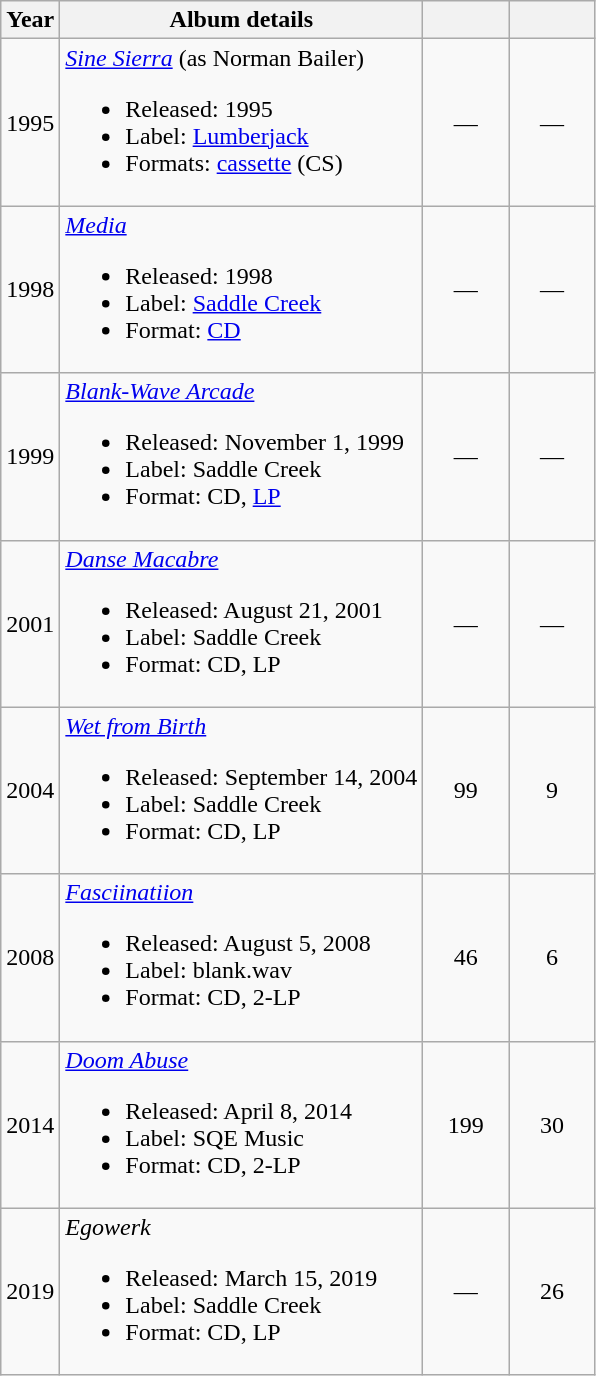<table class="wikitable">
<tr>
<th>Year</th>
<th>Album details</th>
<th width="50"><br></th>
<th width="50"><br></th>
</tr>
<tr>
<td>1995</td>
<td><em><a href='#'>Sine Sierra</a></em> (as Norman Bailer)<br><ul><li>Released: 1995</li><li>Label: <a href='#'>Lumberjack</a> </li><li>Formats: <a href='#'>cassette</a> (CS)</li></ul></td>
<td align="center">—</td>
<td align="center">—</td>
</tr>
<tr>
<td>1998</td>
<td><em><a href='#'>Media</a></em><br><ul><li>Released: 1998</li><li>Label: <a href='#'>Saddle Creek</a> </li><li>Format: <a href='#'>CD</a></li></ul></td>
<td align="center">—</td>
<td align="center">—</td>
</tr>
<tr>
<td>1999</td>
<td><em><a href='#'>Blank-Wave Arcade</a></em><br><ul><li>Released: November 1, 1999</li><li>Label: Saddle Creek </li><li>Format: CD, <a href='#'>LP</a></li></ul></td>
<td align="center">—</td>
<td align="center">—</td>
</tr>
<tr>
<td>2001</td>
<td><em><a href='#'>Danse Macabre</a></em><br><ul><li>Released: August 21, 2001</li><li>Label: Saddle Creek </li><li>Format: CD, LP</li></ul></td>
<td align="center">—</td>
<td align="center">—</td>
</tr>
<tr>
<td>2004</td>
<td><em><a href='#'>Wet from Birth</a></em><br><ul><li>Released: September 14, 2004</li><li>Label: Saddle Creek </li><li>Format: CD, LP</li></ul></td>
<td align="center">99</td>
<td align="center">9</td>
</tr>
<tr>
<td>2008</td>
<td><em><a href='#'>Fasciinatiion</a></em><br><ul><li>Released: August 5, 2008</li><li>Label: blank.wav </li><li>Format: CD, 2-LP</li></ul></td>
<td align="center">46</td>
<td align="center">6</td>
</tr>
<tr>
<td>2014</td>
<td><em><a href='#'>Doom Abuse</a></em><br><ul><li>Released: 	April 8, 2014</li><li>Label: SQE Music </li><li>Format: CD, 2-LP</li></ul></td>
<td align="center">199</td>
<td align="center">30</td>
</tr>
<tr>
<td>2019</td>
<td><em>Egowerk</em><br><ul><li>Released: March 15, 2019</li><li>Label: Saddle Creek </li><li>Format: CD, LP</li></ul></td>
<td align="center">—</td>
<td align="center">26</td>
</tr>
</table>
